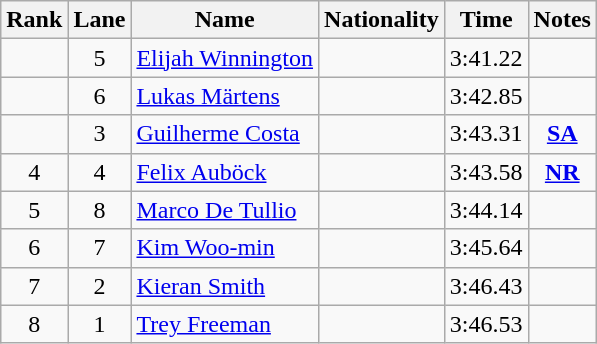<table class="wikitable sortable" style="text-align:center">
<tr>
<th>Rank</th>
<th>Lane</th>
<th>Name</th>
<th>Nationality</th>
<th>Time</th>
<th>Notes</th>
</tr>
<tr>
<td></td>
<td>5</td>
<td align=left><a href='#'>Elijah Winnington</a></td>
<td align=left></td>
<td>3:41.22</td>
<td></td>
</tr>
<tr>
<td></td>
<td>6</td>
<td align=left><a href='#'>Lukas Märtens</a></td>
<td align=left></td>
<td>3:42.85</td>
<td></td>
</tr>
<tr>
<td></td>
<td>3</td>
<td align=left><a href='#'>Guilherme Costa</a></td>
<td align=left></td>
<td>3:43.31</td>
<td><strong><a href='#'>SA</a></strong></td>
</tr>
<tr>
<td>4</td>
<td>4</td>
<td align=left><a href='#'>Felix Auböck</a></td>
<td align=left></td>
<td>3:43.58</td>
<td><strong><a href='#'>NR</a></strong></td>
</tr>
<tr>
<td>5</td>
<td>8</td>
<td align=left><a href='#'>Marco De Tullio</a></td>
<td align=left></td>
<td>3:44.14</td>
<td></td>
</tr>
<tr>
<td>6</td>
<td>7</td>
<td align=left><a href='#'>Kim Woo-min</a></td>
<td align=left></td>
<td>3:45.64</td>
<td></td>
</tr>
<tr>
<td>7</td>
<td>2</td>
<td align=left><a href='#'>Kieran Smith</a></td>
<td align=left></td>
<td>3:46.43</td>
<td></td>
</tr>
<tr>
<td>8</td>
<td>1</td>
<td align=left><a href='#'>Trey Freeman</a></td>
<td align=left></td>
<td>3:46.53</td>
<td></td>
</tr>
</table>
